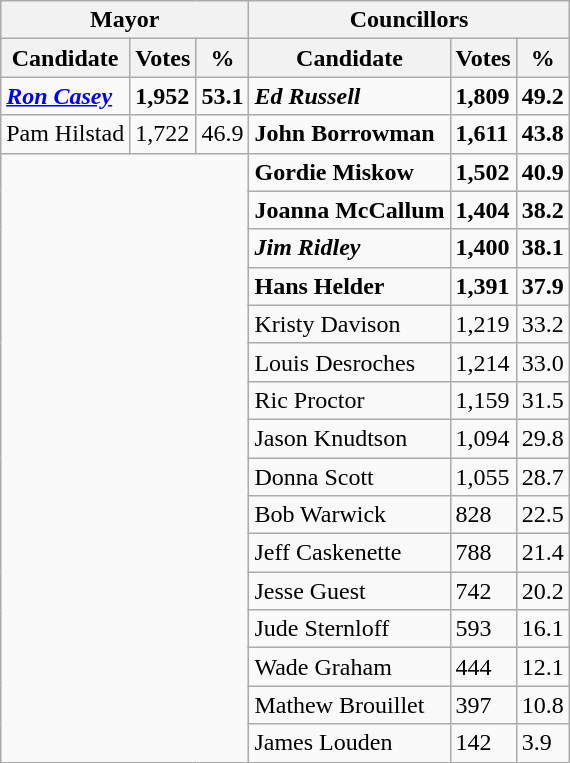<table class="wikitable collapsible collapsed" align="right">
<tr>
<th colspan=3>Mayor</th>
<th colspan=3>Councillors</th>
</tr>
<tr>
<th>Candidate</th>
<th>Votes</th>
<th>%</th>
<th>Candidate</th>
<th>Votes</th>
<th>%</th>
</tr>
<tr>
<td><strong><em><a href='#'>Ron Casey</a></em></strong></td>
<td><strong>1,952</strong></td>
<td><strong>53.1</strong></td>
<td><strong><em>Ed Russell</em></strong></td>
<td><strong>1,809</strong></td>
<td><strong>49.2</strong></td>
</tr>
<tr>
<td>Pam Hilstad</td>
<td>1,722</td>
<td>46.9</td>
<td><strong>John Borrowman</strong></td>
<td><strong>1,611</strong></td>
<td><strong>43.8</strong></td>
</tr>
<tr>
<td rowspan=16 colspan=3></td>
<td><strong>Gordie Miskow</strong></td>
<td><strong>1,502</strong></td>
<td><strong>40.9</strong></td>
</tr>
<tr>
<td><strong>Joanna McCallum</strong></td>
<td><strong>1,404</strong></td>
<td><strong>38.2</strong></td>
</tr>
<tr>
<td><strong><em>Jim Ridley</em></strong></td>
<td><strong>1,400</strong></td>
<td><strong>38.1</strong></td>
</tr>
<tr>
<td><strong>Hans Helder</strong></td>
<td><strong>1,391</strong></td>
<td><strong>37.9</strong></td>
</tr>
<tr>
<td>Kristy Davison</td>
<td>1,219</td>
<td>33.2</td>
</tr>
<tr>
<td>Louis Desroches</td>
<td>1,214</td>
<td>33.0</td>
</tr>
<tr>
<td>Ric Proctor</td>
<td>1,159</td>
<td>31.5</td>
</tr>
<tr>
<td>Jason Knudtson</td>
<td>1,094</td>
<td>29.8</td>
</tr>
<tr>
<td>Donna Scott</td>
<td>1,055</td>
<td>28.7</td>
</tr>
<tr>
<td>Bob Warwick</td>
<td>828</td>
<td>22.5</td>
</tr>
<tr>
<td>Jeff Caskenette</td>
<td>788</td>
<td>21.4</td>
</tr>
<tr>
<td>Jesse Guest</td>
<td>742</td>
<td>20.2</td>
</tr>
<tr>
<td>Jude Sternloff</td>
<td>593</td>
<td>16.1</td>
</tr>
<tr>
<td>Wade Graham</td>
<td>444</td>
<td>12.1</td>
</tr>
<tr>
<td>Mathew Brouillet</td>
<td>397</td>
<td>10.8</td>
</tr>
<tr>
<td>James Louden</td>
<td>142</td>
<td>3.9</td>
</tr>
</table>
